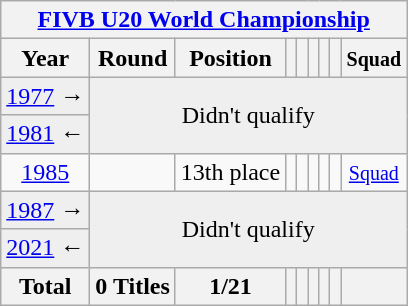<table class="wikitable" style="text-align: center;">
<tr>
<th colspan=9><a href='#'>FIVB U20 World Championship</a></th>
</tr>
<tr>
<th>Year</th>
<th>Round</th>
<th>Position</th>
<th></th>
<th></th>
<th></th>
<th></th>
<th></th>
<th><small>Squad</small></th>
</tr>
<tr bgcolor="efefef">
<td> <a href='#'>1977</a> →</td>
<td colspan=9 rowspan=2>Didn't qualify</td>
</tr>
<tr bgcolor="efefef">
<td> <a href='#'>1981</a> ←</td>
</tr>
<tr>
<td> <a href='#'>1985</a></td>
<td></td>
<td>13th place</td>
<td></td>
<td></td>
<td></td>
<td></td>
<td></td>
<td><small><a href='#'>Squad</a></small></td>
</tr>
<tr bgcolor="efefef">
<td> <a href='#'>1987</a> →</td>
<td colspan=8 rowspan=2>Didn't qualify</td>
</tr>
<tr bgcolor="efefef">
<td>  <a href='#'>2021</a> ←</td>
</tr>
<tr>
<th>Total</th>
<th>0 Titles</th>
<th>1/21</th>
<th></th>
<th></th>
<th></th>
<th></th>
<th></th>
<th></th>
</tr>
</table>
